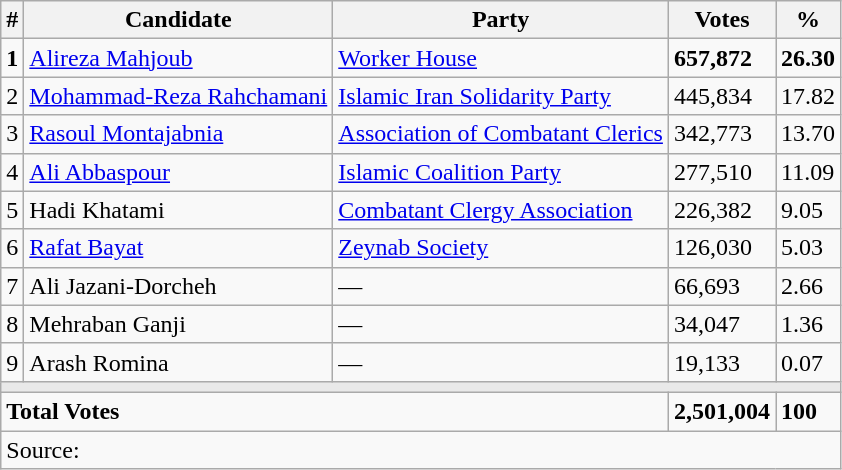<table class=wikitable>
<tr>
<th>#</th>
<th>Candidate</th>
<th>Party</th>
<th>Votes</th>
<th>%</th>
</tr>
<tr>
<td><strong>1</strong></td>
<td><a href='#'>Alireza Mahjoub</a></td>
<td><a href='#'>Worker House</a></td>
<td><strong>657,872</strong></td>
<td><strong>26.30</strong></td>
</tr>
<tr>
<td>2</td>
<td><a href='#'>Mohammad-Reza Rahchamani</a></td>
<td><a href='#'>Islamic Iran Solidarity Party</a></td>
<td>445,834</td>
<td>17.82</td>
</tr>
<tr>
<td>3</td>
<td><a href='#'>Rasoul Montajabnia</a></td>
<td><a href='#'>Association of Combatant Clerics</a></td>
<td>342,773</td>
<td>13.70</td>
</tr>
<tr>
<td>4</td>
<td><a href='#'>Ali Abbaspour</a></td>
<td><a href='#'>Islamic Coalition Party</a></td>
<td>277,510</td>
<td>11.09</td>
</tr>
<tr>
<td>5</td>
<td>Hadi Khatami</td>
<td><a href='#'>Combatant Clergy Association</a></td>
<td>226,382</td>
<td>9.05</td>
</tr>
<tr>
<td>6</td>
<td><a href='#'>Rafat Bayat</a></td>
<td><a href='#'>Zeynab Society</a></td>
<td>126,030</td>
<td>5.03</td>
</tr>
<tr>
<td>7</td>
<td>Ali Jazani-Dorcheh</td>
<td>—</td>
<td>66,693</td>
<td>2.66</td>
</tr>
<tr>
<td>8</td>
<td>Mehraban Ganji</td>
<td>—</td>
<td>34,047</td>
<td>1.36</td>
</tr>
<tr>
<td>9</td>
<td>Arash Romina</td>
<td>—</td>
<td>19,133</td>
<td>0.07</td>
</tr>
<tr>
<td colspan="5" style="background:#E9E9E9;"></td>
</tr>
<tr>
<td colspan="3"><strong>Total Votes</strong></td>
<td><strong>2,501,004</strong></td>
<td><strong>100</strong></td>
</tr>
<tr>
<td colspan="5">Source: </td>
</tr>
</table>
